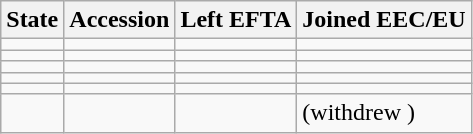<table class="wikitable sortable">
<tr>
<th>State</th>
<th>Accession</th>
<th>Left EFTA</th>
<th>Joined EEC/EU</th>
</tr>
<tr>
<td></td>
<td></td>
<td></td>
<td></td>
</tr>
<tr>
<td></td>
<td></td>
<td></td>
<td></td>
</tr>
<tr>
<td></td>
<td></td>
<td></td>
<td></td>
</tr>
<tr>
<td></td>
<td></td>
<td></td>
<td></td>
</tr>
<tr>
<td></td>
<td></td>
<td></td>
<td></td>
</tr>
<tr>
<td></td>
<td></td>
<td></td>
<td> (withdrew )</td>
</tr>
</table>
